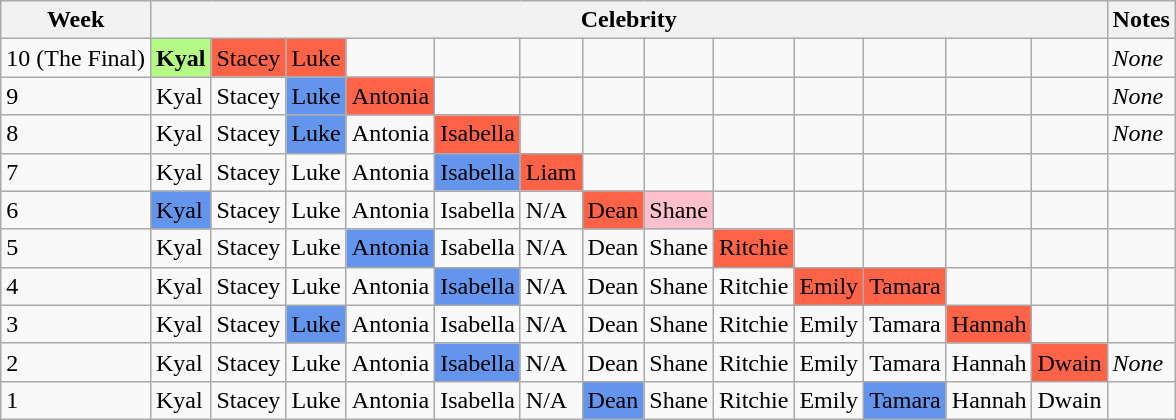<table class="wikitable">
<tr>
<th>Week</th>
<th colspan=13>Celebrity</th>
<th>Notes</th>
</tr>
<tr>
<td>10 (The Final)</td>
<td style="background:#B4FB84;"><strong>Kyal</strong></td>
<td style="background:tomato;">Stacey</td>
<td style="background:tomato;">Luke</td>
<td></td>
<td></td>
<td></td>
<td></td>
<td></td>
<td></td>
<td></td>
<td></td>
<td></td>
<td></td>
<td><em>None</em></td>
</tr>
<tr>
<td>9</td>
<td>Kyal</td>
<td>Stacey</td>
<td style="background:cornflowerblue;">Luke</td>
<td style="background:tomato;">Antonia</td>
<td></td>
<td></td>
<td></td>
<td></td>
<td></td>
<td></td>
<td></td>
<td></td>
<td></td>
<td><em>None</em></td>
</tr>
<tr>
<td>8</td>
<td>Kyal</td>
<td>Stacey</td>
<td style="background:cornflowerblue;">Luke</td>
<td>Antonia</td>
<td style="background:tomato;">Isabella</td>
<td></td>
<td></td>
<td></td>
<td></td>
<td></td>
<td></td>
<td></td>
<td></td>
<td><em>None</em></td>
</tr>
<tr>
<td>7</td>
<td>Kyal</td>
<td>Stacey</td>
<td>Luke</td>
<td>Antonia</td>
<td style="background:cornflowerblue;">Isabella</td>
<td style="background:tomato;">Liam</td>
<td></td>
<td></td>
<td></td>
<td></td>
<td></td>
<td></td>
<td></td>
<td><em></em></td>
</tr>
<tr>
<td>6</td>
<td style="background:cornflowerblue;">Kyal</td>
<td>Stacey</td>
<td>Luke</td>
<td>Antonia</td>
<td>Isabella</td>
<td>N/A</td>
<td style="background:tomato;">Dean</td>
<td style="background:pink;">Shane</td>
<td></td>
<td></td>
<td></td>
<td></td>
<td></td>
<td><em></em></td>
</tr>
<tr>
<td>5</td>
<td>Kyal</td>
<td>Stacey</td>
<td>Luke</td>
<td style="background:cornflowerblue;">Antonia</td>
<td>Isabella</td>
<td>N/A</td>
<td>Dean</td>
<td>Shane</td>
<td style="background:tomato;">Ritchie</td>
<td></td>
<td></td>
<td></td>
<td></td>
<td><em></em></td>
</tr>
<tr>
<td>4</td>
<td>Kyal</td>
<td>Stacey</td>
<td>Luke</td>
<td>Antonia</td>
<td style="background:cornflowerblue;">Isabella</td>
<td>N/A</td>
<td>Dean</td>
<td>Shane</td>
<td>Ritchie</td>
<td style="background:tomato;">Emily</td>
<td style="background:tomato;">Tamara</td>
<td></td>
<td></td>
<td><em></em></td>
</tr>
<tr>
<td>3</td>
<td>Kyal</td>
<td>Stacey</td>
<td style="background:cornflowerblue;">Luke</td>
<td>Antonia</td>
<td>Isabella</td>
<td>N/A</td>
<td>Dean</td>
<td>Shane</td>
<td>Ritchie</td>
<td>Emily</td>
<td>Tamara</td>
<td style="background:tomato;">Hannah</td>
<td></td>
<td><em></em></td>
</tr>
<tr>
<td>2</td>
<td>Kyal</td>
<td>Stacey</td>
<td>Luke</td>
<td>Antonia</td>
<td style="background:cornflowerblue;">Isabella</td>
<td>N/A</td>
<td>Dean</td>
<td>Shane</td>
<td>Ritchie</td>
<td>Emily</td>
<td>Tamara</td>
<td>Hannah</td>
<td style="background:tomato;">Dwain</td>
<td><em>None</em></td>
</tr>
<tr>
<td>1</td>
<td>Kyal</td>
<td>Stacey</td>
<td>Luke</td>
<td>Antonia</td>
<td>Isabella</td>
<td>N/A</td>
<td style="background:cornflowerblue;">Dean</td>
<td>Shane</td>
<td>Ritchie</td>
<td>Emily</td>
<td style="background:cornflowerblue;">Tamara</td>
<td>Hannah</td>
<td>Dwain</td>
<td><em></em></td>
</tr>
</table>
